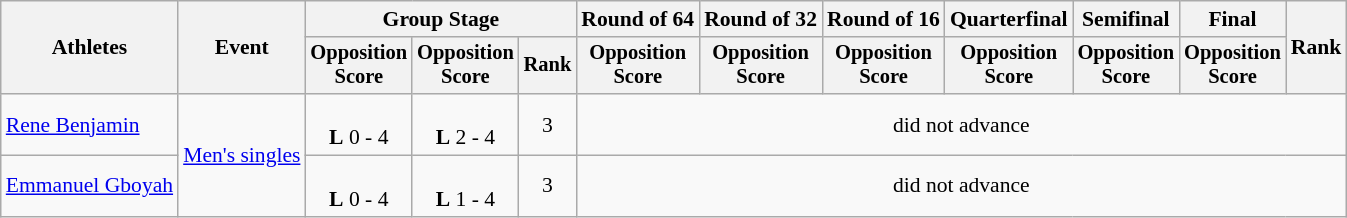<table class="wikitable" style="font-size:90%">
<tr>
<th rowspan=2>Athletes</th>
<th rowspan=2>Event</th>
<th colspan=3>Group Stage</th>
<th>Round of 64</th>
<th>Round of 32</th>
<th>Round of 16</th>
<th>Quarterfinal</th>
<th>Semifinal</th>
<th>Final</th>
<th rowspan=2>Rank</th>
</tr>
<tr style="font-size:95%">
<th>Opposition<br>Score</th>
<th>Opposition<br>Score</th>
<th>Rank</th>
<th>Opposition<br>Score</th>
<th>Opposition<br>Score</th>
<th>Opposition<br>Score</th>
<th>Opposition<br>Score</th>
<th>Opposition<br>Score</th>
<th>Opposition<br>Score</th>
</tr>
<tr align=center>
<td align=left><a href='#'>Rene Benjamin</a></td>
<td align=left rowspan=2><a href='#'>Men's singles</a></td>
<td><br><strong>L</strong> 0 - 4</td>
<td><br><strong>L</strong> 2 - 4</td>
<td>3</td>
<td colspan=7>did not advance</td>
</tr>
<tr align=center>
<td align=left><a href='#'>Emmanuel Gboyah</a></td>
<td><br><strong>L</strong> 0 - 4</td>
<td><br><strong>L</strong> 1 - 4</td>
<td>3</td>
<td colspan=7>did not advance</td>
</tr>
</table>
